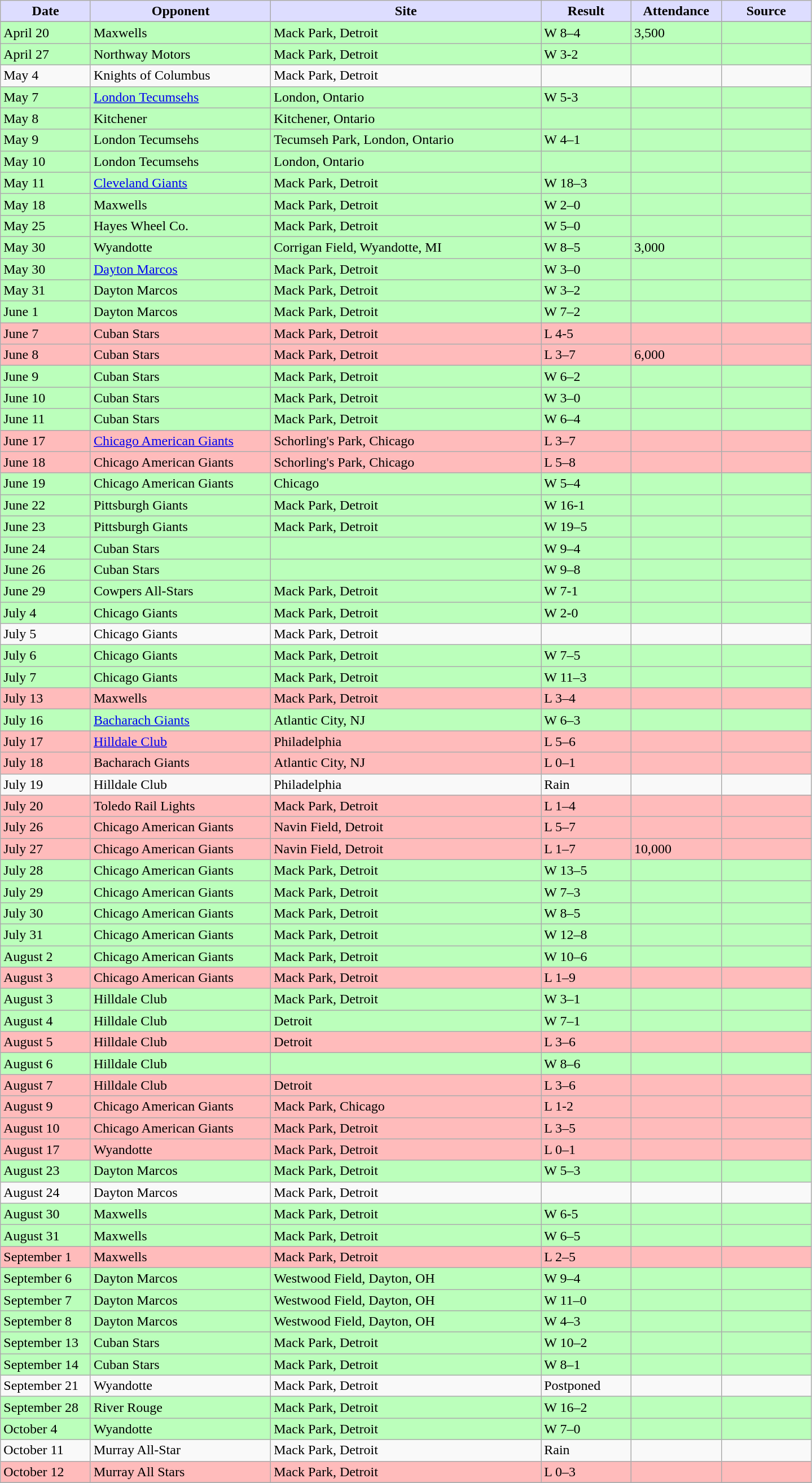<table class="wikitable sortable">
<tr>
<th style="background:#ddf; width:10%;">Date</th>
<th style="background:#ddf; width:20%;">Opponent</th>
<th style="background:#ddf; width:30%;">Site</th>
<th style="background:#ddf; width:10%;">Result</th>
<th style="background:#ddf; width:10%;">Attendance</th>
<th style="background:#ddf; width:10%;">Source</th>
</tr>
<tr style="text-align:center;">
</tr>
<tr bgcolor="bbffbb">
<td>April 20</td>
<td>Maxwells</td>
<td>Mack Park, Detroit</td>
<td>W 8–4</td>
<td>3,500</td>
<td></td>
</tr>
<tr bgcolor="bbffbb">
<td>April 27</td>
<td>Northway Motors</td>
<td>Mack Park, Detroit</td>
<td>W 3-2</td>
<td></td>
<td></td>
</tr>
<tr>
<td>May 4</td>
<td>Knights of Columbus</td>
<td>Mack Park, Detroit</td>
<td></td>
<td></td>
<td></td>
</tr>
<tr bgcolor="bbffbb">
<td>May 7</td>
<td><a href='#'>London Tecumsehs</a></td>
<td>London, Ontario</td>
<td>W 5-3</td>
<td></td>
<td></td>
</tr>
<tr bgcolor="bbffbb">
<td>May 8</td>
<td>Kitchener</td>
<td>Kitchener, Ontario</td>
<td></td>
<td></td>
<td></td>
</tr>
<tr bgcolor="bbffbb">
<td>May 9</td>
<td>London Tecumsehs</td>
<td>Tecumseh Park, London, Ontario</td>
<td>W 4–1</td>
<td></td>
<td></td>
</tr>
<tr bgcolor="bbffbb">
<td>May 10</td>
<td>London Tecumsehs</td>
<td>London, Ontario</td>
<td></td>
<td></td>
<td></td>
</tr>
<tr bgcolor="bbffbb">
<td>May 11</td>
<td><a href='#'>Cleveland Giants</a></td>
<td>Mack Park, Detroit</td>
<td>W 18–3</td>
<td></td>
<td></td>
</tr>
<tr bgcolor="bbffbb">
<td>May 18</td>
<td>Maxwells</td>
<td>Mack Park, Detroit</td>
<td>W 2–0</td>
<td></td>
<td></td>
</tr>
<tr bgcolor="bbffbb">
<td>May 25</td>
<td>Hayes Wheel Co.</td>
<td>Mack Park, Detroit</td>
<td>W 5–0</td>
<td></td>
<td></td>
</tr>
<tr bgcolor="bbffbb">
<td>May 30</td>
<td>Wyandotte</td>
<td>Corrigan Field, Wyandotte, MI</td>
<td>W 8–5</td>
<td>3,000</td>
<td></td>
</tr>
<tr bgcolor="bbffbb">
<td>May 30</td>
<td><a href='#'>Dayton Marcos</a></td>
<td>Mack Park, Detroit</td>
<td>W 3–0</td>
<td></td>
<td></td>
</tr>
<tr bgcolor="bbffbb">
<td>May 31</td>
<td>Dayton Marcos</td>
<td>Mack Park, Detroit</td>
<td>W 3–2</td>
<td></td>
<td></td>
</tr>
<tr bgcolor="bbffbb">
<td>June 1</td>
<td>Dayton Marcos</td>
<td>Mack Park, Detroit</td>
<td>W 7–2</td>
<td></td>
<td></td>
</tr>
<tr bgcolor="ffbbbb">
<td>June 7</td>
<td>Cuban Stars</td>
<td>Mack Park, Detroit</td>
<td>L 4-5</td>
<td></td>
<td></td>
</tr>
<tr bgcolor="ffbbbb">
<td>June 8</td>
<td>Cuban Stars</td>
<td>Mack Park, Detroit</td>
<td>L 3–7</td>
<td>6,000</td>
<td></td>
</tr>
<tr bgcolor="bbffbb">
<td>June 9</td>
<td>Cuban Stars</td>
<td>Mack Park, Detroit</td>
<td>W 6–2</td>
<td></td>
<td></td>
</tr>
<tr bgcolor="bbffbb">
<td>June 10</td>
<td>Cuban Stars</td>
<td>Mack Park, Detroit</td>
<td>W 3–0</td>
<td></td>
<td></td>
</tr>
<tr bgcolor="bbffbb">
<td>June 11</td>
<td>Cuban Stars</td>
<td>Mack Park, Detroit</td>
<td>W 6–4</td>
<td></td>
<td></td>
</tr>
<tr bgcolor="ffbbbb">
<td>June 17</td>
<td><a href='#'>Chicago American Giants</a></td>
<td>Schorling's Park, Chicago</td>
<td>L 3–7</td>
<td></td>
<td></td>
</tr>
<tr bgcolor="ffbbbb">
<td>June 18</td>
<td>Chicago American Giants</td>
<td>Schorling's Park, Chicago</td>
<td>L 5–8</td>
<td></td>
<td></td>
</tr>
<tr bgcolor="bbffbb">
<td>June 19</td>
<td>Chicago American Giants</td>
<td>Chicago</td>
<td>W 5–4</td>
<td></td>
<td></td>
</tr>
<tr bgcolor="bbffbb">
<td>June 22</td>
<td>Pittsburgh Giants</td>
<td>Mack Park, Detroit</td>
<td>W 16-1</td>
<td></td>
<td></td>
</tr>
<tr bgcolor="bbffbb">
<td>June 23</td>
<td>Pittsburgh Giants</td>
<td>Mack Park, Detroit</td>
<td>W 19–5</td>
<td></td>
<td></td>
</tr>
<tr bgcolor="bbffbb">
<td>June 24</td>
<td>Cuban Stars</td>
<td></td>
<td>W 9–4</td>
<td></td>
<td></td>
</tr>
<tr bgcolor="bbffbb">
<td>June 26</td>
<td>Cuban Stars</td>
<td></td>
<td>W 9–8</td>
<td></td>
<td></td>
</tr>
<tr bgcolor="bbffbb">
<td>June 29</td>
<td>Cowpers All-Stars</td>
<td>Mack Park, Detroit</td>
<td>W 7-1</td>
<td></td>
<td></td>
</tr>
<tr bgcolor="bbffbb">
<td>July 4</td>
<td>Chicago Giants</td>
<td>Mack Park, Detroit</td>
<td>W 2-0</td>
<td></td>
<td></td>
</tr>
<tr>
<td>July 5</td>
<td>Chicago Giants</td>
<td>Mack Park, Detroit</td>
<td></td>
<td></td>
<td></td>
</tr>
<tr bgcolor="bbffbb">
<td>July 6</td>
<td>Chicago Giants</td>
<td>Mack Park, Detroit</td>
<td>W 7–5</td>
<td></td>
<td></td>
</tr>
<tr bgcolor="bbffbb">
<td>July 7</td>
<td>Chicago Giants</td>
<td>Mack Park, Detroit</td>
<td>W 11–3</td>
<td></td>
<td></td>
</tr>
<tr bgcolor="ffbbbb">
<td>July 13</td>
<td>Maxwells</td>
<td>Mack Park, Detroit</td>
<td>L 3–4</td>
<td></td>
<td></td>
</tr>
<tr bgcolor="bbffbb">
<td>July 16</td>
<td><a href='#'>Bacharach Giants</a></td>
<td>Atlantic City, NJ</td>
<td>W 6–3</td>
<td></td>
<td></td>
</tr>
<tr bgcolor="ffbbbb">
<td>July 17</td>
<td><a href='#'>Hilldale Club</a></td>
<td>Philadelphia</td>
<td>L 5–6</td>
<td></td>
<td></td>
</tr>
<tr bgcolor="ffbbbb">
<td>July 18</td>
<td>Bacharach Giants</td>
<td>Atlantic City, NJ</td>
<td>L 0–1</td>
<td></td>
<td></td>
</tr>
<tr>
<td>July 19</td>
<td>Hilldale Club</td>
<td>Philadelphia</td>
<td>Rain</td>
<td></td>
<td></td>
</tr>
<tr bgcolor="ffbbbb">
<td>July 20</td>
<td>Toledo Rail Lights</td>
<td>Mack Park, Detroit</td>
<td>L 1–4</td>
<td></td>
<td></td>
</tr>
<tr bgcolor="ffbbbb">
<td>July 26</td>
<td>Chicago American Giants</td>
<td>Navin Field, Detroit</td>
<td>L 5–7</td>
<td></td>
<td></td>
</tr>
<tr bgcolor="ffbbbb">
<td>July 27</td>
<td>Chicago American Giants</td>
<td>Navin Field, Detroit</td>
<td>L 1–7</td>
<td>10,000</td>
<td></td>
</tr>
<tr bgcolor="bbffbb">
<td>July 28</td>
<td>Chicago American Giants</td>
<td>Mack Park, Detroit</td>
<td>W 13–5</td>
<td></td>
<td></td>
</tr>
<tr bgcolor="bbffbb">
<td>July 29</td>
<td>Chicago American Giants</td>
<td>Mack Park, Detroit</td>
<td>W 7–3</td>
<td></td>
<td></td>
</tr>
<tr bgcolor="bbffbb">
<td>July 30</td>
<td>Chicago American Giants</td>
<td>Mack Park, Detroit</td>
<td>W 8–5</td>
<td></td>
<td></td>
</tr>
<tr bgcolor="bbffbb">
<td>July 31</td>
<td>Chicago American Giants</td>
<td>Mack Park, Detroit</td>
<td>W 12–8</td>
<td></td>
<td></td>
</tr>
<tr bgcolor="bbffbb">
<td>August 2</td>
<td>Chicago American Giants</td>
<td>Mack Park, Detroit</td>
<td>W 10–6</td>
<td></td>
<td></td>
</tr>
<tr bgcolor="ffbbbb">
<td>August 3</td>
<td>Chicago American Giants</td>
<td>Mack Park, Detroit</td>
<td>L 1–9</td>
<td></td>
<td></td>
</tr>
<tr bgcolor="bbffbb">
<td>August 3</td>
<td>Hilldale Club</td>
<td>Mack Park, Detroit</td>
<td>W 3–1</td>
<td></td>
<td></td>
</tr>
<tr bgcolor="bbffbb">
<td>August 4</td>
<td>Hilldale Club</td>
<td>Detroit</td>
<td>W 7–1</td>
<td></td>
<td></td>
</tr>
<tr bgcolor="ffbbbb">
<td>August 5</td>
<td>Hilldale Club</td>
<td>Detroit</td>
<td>L 3–6</td>
<td></td>
<td></td>
</tr>
<tr bgcolor="bbffbb">
<td>August 6</td>
<td>Hilldale Club</td>
<td></td>
<td>W 8–6</td>
<td></td>
<td></td>
</tr>
<tr bgcolor="ffbbbb">
<td>August 7</td>
<td>Hilldale Club</td>
<td>Detroit</td>
<td>L 3–6</td>
<td></td>
<td></td>
</tr>
<tr bgcolor="ffbbbb">
<td>August 9</td>
<td>Chicago American Giants</td>
<td>Mack Park, Chicago</td>
<td>L 1-2</td>
<td></td>
<td></td>
</tr>
<tr bgcolor="ffbbbb">
<td>August 10</td>
<td>Chicago American Giants</td>
<td>Mack Park, Detroit</td>
<td>L 3–5</td>
<td></td>
<td></td>
</tr>
<tr bgcolor="ffbbbb">
<td>August 17</td>
<td>Wyandotte</td>
<td>Mack Park, Detroit</td>
<td>L 0–1</td>
<td></td>
<td></td>
</tr>
<tr bgcolor="bbffbb">
<td>August 23</td>
<td>Dayton Marcos</td>
<td>Mack Park, Detroit</td>
<td>W 5–3</td>
<td></td>
<td></td>
</tr>
<tr>
<td>August 24</td>
<td>Dayton Marcos</td>
<td>Mack Park, Detroit</td>
<td></td>
<td></td>
<td></td>
</tr>
<tr bgcolor="bbffbb">
<td>August 30</td>
<td>Maxwells</td>
<td>Mack Park, Detroit</td>
<td>W 6-5</td>
<td></td>
<td></td>
</tr>
<tr bgcolor="bbffbb">
<td>August 31</td>
<td>Maxwells</td>
<td>Mack Park, Detroit</td>
<td>W 6–5</td>
<td></td>
<td></td>
</tr>
<tr bgcolor="ffbbbb">
<td>September 1</td>
<td>Maxwells</td>
<td>Mack Park, Detroit</td>
<td>L 2–5</td>
<td></td>
<td></td>
</tr>
<tr bgcolor="bbffbb">
<td>September 6</td>
<td>Dayton Marcos</td>
<td>Westwood Field, Dayton, OH</td>
<td>W 9–4</td>
<td></td>
<td></td>
</tr>
<tr bgcolor="bbffbb">
<td>September 7</td>
<td>Dayton Marcos</td>
<td>Westwood Field, Dayton, OH</td>
<td>W 11–0</td>
<td></td>
<td></td>
</tr>
<tr bgcolor="bbffbb">
<td>September 8</td>
<td>Dayton Marcos</td>
<td>Westwood Field, Dayton, OH</td>
<td>W 4–3</td>
<td></td>
<td></td>
</tr>
<tr bgcolor="bbffbb">
<td>September 13</td>
<td>Cuban Stars</td>
<td>Mack Park, Detroit</td>
<td>W 10–2</td>
<td></td>
<td></td>
</tr>
<tr bgcolor="bbffbb">
<td>September 14</td>
<td>Cuban Stars</td>
<td>Mack Park, Detroit</td>
<td>W 8–1</td>
<td></td>
<td></td>
</tr>
<tr>
<td>September 21</td>
<td>Wyandotte</td>
<td>Mack Park, Detroit</td>
<td>Postponed</td>
<td></td>
<td></td>
</tr>
<tr bgcolor="bbffbb">
<td>September 28</td>
<td>River Rouge</td>
<td>Mack Park, Detroit</td>
<td>W 16–2</td>
<td></td>
<td></td>
</tr>
<tr bgcolor="bbffbb">
<td>October 4</td>
<td>Wyandotte</td>
<td>Mack Park, Detroit</td>
<td>W 7–0</td>
<td></td>
<td></td>
</tr>
<tr>
<td>October 11</td>
<td>Murray All-Star</td>
<td>Mack Park, Detroit</td>
<td>Rain</td>
<td></td>
<td></td>
</tr>
<tr bgcolor="ffbbbb">
<td>October 12</td>
<td>Murray All Stars</td>
<td>Mack Park, Detroit</td>
<td>L 0–3</td>
<td></td>
<td></td>
</tr>
<tr bgcolor="ffbbbb">
</tr>
</table>
